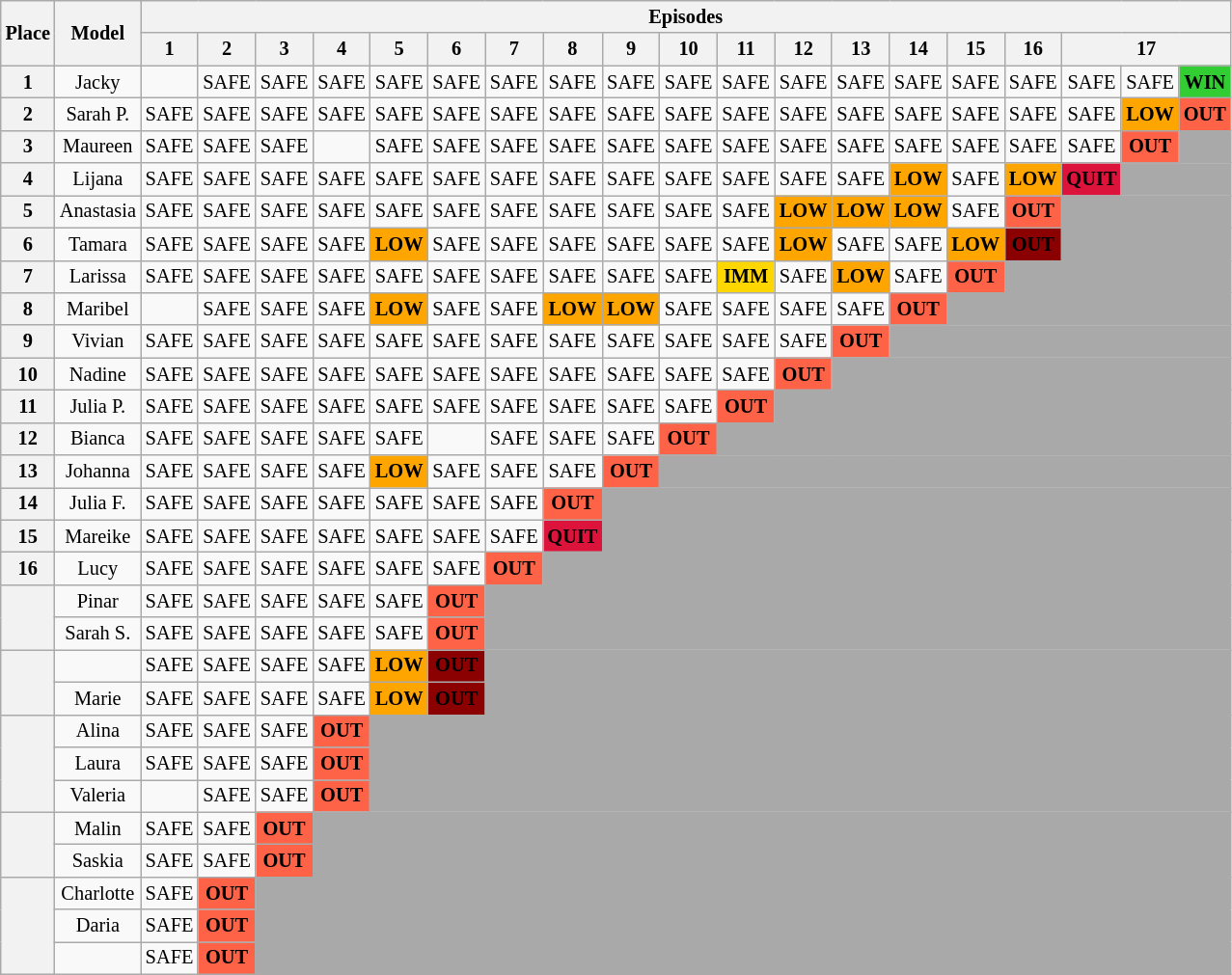<table class="wikitable" style="width:50%; text-align:center; font-size:85%;">
<tr>
<th rowspan="2">Place</th>
<th rowspan="2">Model</th>
<th colspan="20">Episodes</th>
</tr>
<tr>
<th>1</th>
<th>2</th>
<th>3</th>
<th>4</th>
<th>5</th>
<th>6</th>
<th>7</th>
<th>8</th>
<th>9</th>
<th>10</th>
<th>11</th>
<th>12</th>
<th>13</th>
<th>14</th>
<th>15</th>
<th>16</th>
<th colspan=3>17</th>
</tr>
<tr>
<th>1</th>
<td>Jacky</td>
<td></td>
<td>SAFE</td>
<td>SAFE</td>
<td>SAFE</td>
<td>SAFE</td>
<td>SAFE</td>
<td>SAFE</td>
<td>SAFE</td>
<td>SAFE</td>
<td>SAFE</td>
<td>SAFE</td>
<td>SAFE</td>
<td>SAFE</td>
<td>SAFE</td>
<td>SAFE</td>
<td>SAFE</td>
<td>SAFE</td>
<td>SAFE</td>
<td style="background:limegreen;"><strong>WIN</strong></td>
</tr>
<tr>
<th>2</th>
<td>Sarah P.</td>
<td>SAFE</td>
<td>SAFE</td>
<td>SAFE</td>
<td>SAFE</td>
<td>SAFE</td>
<td>SAFE</td>
<td>SAFE</td>
<td>SAFE</td>
<td>SAFE</td>
<td>SAFE</td>
<td>SAFE</td>
<td>SAFE</td>
<td>SAFE</td>
<td>SAFE</td>
<td>SAFE</td>
<td>SAFE</td>
<td>SAFE</td>
<td style="background:orange;"><strong>LOW</strong></td>
<td style="background:tomato;"><strong>OUT</strong></td>
</tr>
<tr>
<th>3</th>
<td>Maureen</td>
<td>SAFE</td>
<td>SAFE</td>
<td>SAFE</td>
<td></td>
<td>SAFE</td>
<td>SAFE</td>
<td>SAFE</td>
<td>SAFE</td>
<td>SAFE</td>
<td>SAFE</td>
<td>SAFE</td>
<td>SAFE</td>
<td>SAFE</td>
<td>SAFE</td>
<td>SAFE</td>
<td>SAFE</td>
<td>SAFE</td>
<td style="background:tomato;"><strong>OUT</strong></td>
<td colspan="25" style="background:darkgrey"></td>
</tr>
<tr>
<th>4</th>
<td>Lijana</td>
<td>SAFE</td>
<td>SAFE</td>
<td>SAFE</td>
<td>SAFE</td>
<td>SAFE</td>
<td>SAFE</td>
<td>SAFE</td>
<td>SAFE</td>
<td>SAFE</td>
<td>SAFE</td>
<td>SAFE</td>
<td>SAFE</td>
<td>SAFE</td>
<td style="background:orange;"><strong>LOW</strong></td>
<td>SAFE</td>
<td style="background:orange;"><strong>LOW</strong></td>
<td style="background:crimson;"><span><strong>QUIT</strong></span></td>
<td colspan="25" style="background:darkgrey"></td>
</tr>
<tr>
<th>5</th>
<td>Anastasia</td>
<td>SAFE</td>
<td>SAFE</td>
<td>SAFE</td>
<td>SAFE</td>
<td>SAFE</td>
<td>SAFE</td>
<td>SAFE</td>
<td>SAFE</td>
<td>SAFE</td>
<td>SAFE</td>
<td>SAFE</td>
<td style="background:orange;"><strong>LOW</strong></td>
<td style="background:orange;"><strong>LOW</strong></td>
<td style="background:orange;"><strong>LOW</strong></td>
<td>SAFE</td>
<td style="background:tomato;"><strong>OUT</strong></td>
<td colspan="25" style="background:darkgrey"></td>
</tr>
<tr>
<th>6</th>
<td>Tamara</td>
<td>SAFE</td>
<td>SAFE</td>
<td>SAFE</td>
<td>SAFE</td>
<td style="background:orange;"><strong>LOW</strong></td>
<td>SAFE</td>
<td>SAFE</td>
<td>SAFE</td>
<td>SAFE</td>
<td>SAFE</td>
<td>SAFE</td>
<td style="background:orange;"><strong>LOW</strong></td>
<td>SAFE</td>
<td>SAFE</td>
<td style="background:orange;"><strong>LOW</strong></td>
<td style="background:darkred;"><span><strong>OUT</strong></span></td>
<td colspan="25" style="background:darkgrey"></td>
</tr>
<tr>
<th>7</th>
<td>Larissa</td>
<td>SAFE</td>
<td>SAFE</td>
<td>SAFE</td>
<td>SAFE</td>
<td>SAFE</td>
<td>SAFE</td>
<td>SAFE</td>
<td>SAFE</td>
<td>SAFE</td>
<td>SAFE</td>
<td style="background:gold;"><strong>IMM</strong></td>
<td>SAFE</td>
<td style="background:orange;"><strong>LOW</strong></td>
<td>SAFE</td>
<td style="background:tomato;"><strong>OUT</strong></td>
<td colspan="25" style="background:darkgrey"></td>
</tr>
<tr>
<th>8</th>
<td>Maribel</td>
<td></td>
<td>SAFE</td>
<td>SAFE</td>
<td>SAFE</td>
<td style="background:orange;"><strong>LOW</strong></td>
<td>SAFE</td>
<td>SAFE</td>
<td style="background:orange;"><strong>LOW</strong></td>
<td style="background:orange;"><strong>LOW</strong></td>
<td>SAFE</td>
<td>SAFE</td>
<td>SAFE</td>
<td>SAFE</td>
<td style="background:tomato;"><strong>OUT</strong></td>
<td colspan="25" style="background:darkgrey"></td>
</tr>
<tr>
<th>9</th>
<td>Vivian</td>
<td>SAFE</td>
<td>SAFE</td>
<td>SAFE</td>
<td>SAFE</td>
<td>SAFE</td>
<td>SAFE</td>
<td>SAFE</td>
<td>SAFE</td>
<td>SAFE</td>
<td>SAFE</td>
<td>SAFE</td>
<td>SAFE</td>
<td style="background:tomato;"><strong>OUT</strong></td>
<td colspan="25" style="background:darkgrey"></td>
</tr>
<tr>
<th>10</th>
<td>Nadine</td>
<td>SAFE</td>
<td>SAFE</td>
<td>SAFE</td>
<td>SAFE</td>
<td>SAFE</td>
<td>SAFE</td>
<td>SAFE</td>
<td>SAFE</td>
<td>SAFE</td>
<td>SAFE</td>
<td>SAFE</td>
<td style="background:tomato;"><strong>OUT</strong></td>
<td colspan="25" style="background:darkgrey"></td>
</tr>
<tr>
<th>11</th>
<td>Julia P.</td>
<td>SAFE</td>
<td>SAFE</td>
<td>SAFE</td>
<td>SAFE</td>
<td>SAFE</td>
<td>SAFE</td>
<td>SAFE</td>
<td>SAFE</td>
<td>SAFE</td>
<td>SAFE</td>
<td style="background:tomato;"><strong>OUT</strong></td>
<td colspan="25" style="background:darkgrey"></td>
</tr>
<tr>
<th>12</th>
<td>Bianca</td>
<td>SAFE</td>
<td>SAFE</td>
<td>SAFE</td>
<td>SAFE</td>
<td>SAFE</td>
<td></td>
<td>SAFE</td>
<td>SAFE</td>
<td>SAFE</td>
<td style="background:tomato;"><strong>OUT</strong></td>
<td colspan="25" style="background:darkgrey"></td>
</tr>
<tr>
<th>13</th>
<td>Johanna</td>
<td>SAFE</td>
<td>SAFE</td>
<td>SAFE</td>
<td>SAFE</td>
<td style="background:orange;"><strong>LOW</strong></td>
<td>SAFE</td>
<td>SAFE</td>
<td>SAFE</td>
<td style="background:tomato;"><strong>OUT</strong></td>
<td colspan="25" style="background:darkgrey"></td>
</tr>
<tr>
<th>14</th>
<td>Julia F.</td>
<td>SAFE</td>
<td>SAFE</td>
<td>SAFE</td>
<td>SAFE</td>
<td>SAFE</td>
<td>SAFE</td>
<td>SAFE</td>
<td style="background:tomato;"><strong>OUT</strong></td>
<td colspan="25" style="background:darkgrey"></td>
</tr>
<tr>
<th>15</th>
<td>Mareike</td>
<td>SAFE</td>
<td>SAFE</td>
<td>SAFE</td>
<td>SAFE</td>
<td>SAFE</td>
<td>SAFE</td>
<td>SAFE</td>
<td style="background:crimson;"><span><strong>QUIT</strong></span></td>
<td colspan="25" style="background:darkgrey"></td>
</tr>
<tr>
<th>16</th>
<td>Lucy</td>
<td>SAFE</td>
<td>SAFE</td>
<td>SAFE</td>
<td>SAFE</td>
<td>SAFE</td>
<td>SAFE</td>
<td style="background:tomato;"><strong>OUT</strong></td>
<td colspan="25" style="background:darkgrey"></td>
</tr>
<tr>
<th rowspan="2"></th>
<td>Pinar</td>
<td>SAFE</td>
<td>SAFE</td>
<td>SAFE</td>
<td>SAFE</td>
<td>SAFE</td>
<td style="background:tomato;"><strong>OUT</strong></td>
<td rowspan="2" colspan="25" style="background:darkgrey"></td>
</tr>
<tr>
<td>Sarah S.</td>
<td>SAFE</td>
<td>SAFE</td>
<td>SAFE</td>
<td>SAFE</td>
<td>SAFE</td>
<td style="background:tomato;"><strong>OUT</strong></td>
</tr>
<tr>
<th rowspan="2"></th>
<td></td>
<td>SAFE</td>
<td>SAFE</td>
<td>SAFE</td>
<td>SAFE</td>
<td style="background:orange;"><strong>LOW</strong></td>
<td style="background:darkred;"><span><strong>OUT</strong></span></td>
<td rowspan="2" colspan="25" style="background:darkgrey"></td>
</tr>
<tr>
<td>Marie</td>
<td>SAFE</td>
<td>SAFE</td>
<td>SAFE</td>
<td>SAFE</td>
<td style="background:orange;"><strong>LOW</strong></td>
<td style="background:darkred;"><span><strong>OUT</strong></span></td>
</tr>
<tr>
<th rowspan="3"></th>
<td>Alina</td>
<td>SAFE</td>
<td>SAFE</td>
<td>SAFE</td>
<td style="background:tomato;"><strong>OUT</strong></td>
<td rowspan="3" colspan="25" style="background:darkgrey"></td>
</tr>
<tr>
<td>Laura</td>
<td>SAFE</td>
<td>SAFE</td>
<td>SAFE</td>
<td style="background:tomato;"><strong>OUT</strong></td>
</tr>
<tr>
<td>Valeria</td>
<td></td>
<td>SAFE</td>
<td>SAFE</td>
<td style="background:tomato;"><strong>OUT</strong></td>
</tr>
<tr>
<th rowspan="2"></th>
<td>Malin</td>
<td>SAFE</td>
<td>SAFE</td>
<td style="background:tomato;"><strong>OUT</strong></td>
<td rowspan="2" colspan="25" style="background:darkgrey"></td>
</tr>
<tr>
<td>Saskia</td>
<td>SAFE</td>
<td>SAFE</td>
<td style="background:tomato;"><strong>OUT</strong></td>
</tr>
<tr>
<th rowspan="3"></th>
<td>Charlotte</td>
<td>SAFE</td>
<td style="background:tomato;"><strong>OUT</strong></td>
<td rowspan="3" colspan="25" style="background:darkgrey"></td>
</tr>
<tr>
<td>Daria</td>
<td>SAFE</td>
<td style="background:tomato;"><strong>OUT</strong></td>
</tr>
<tr>
<td></td>
<td>SAFE</td>
<td style="background:tomato;"><strong>OUT</strong></td>
</tr>
</table>
